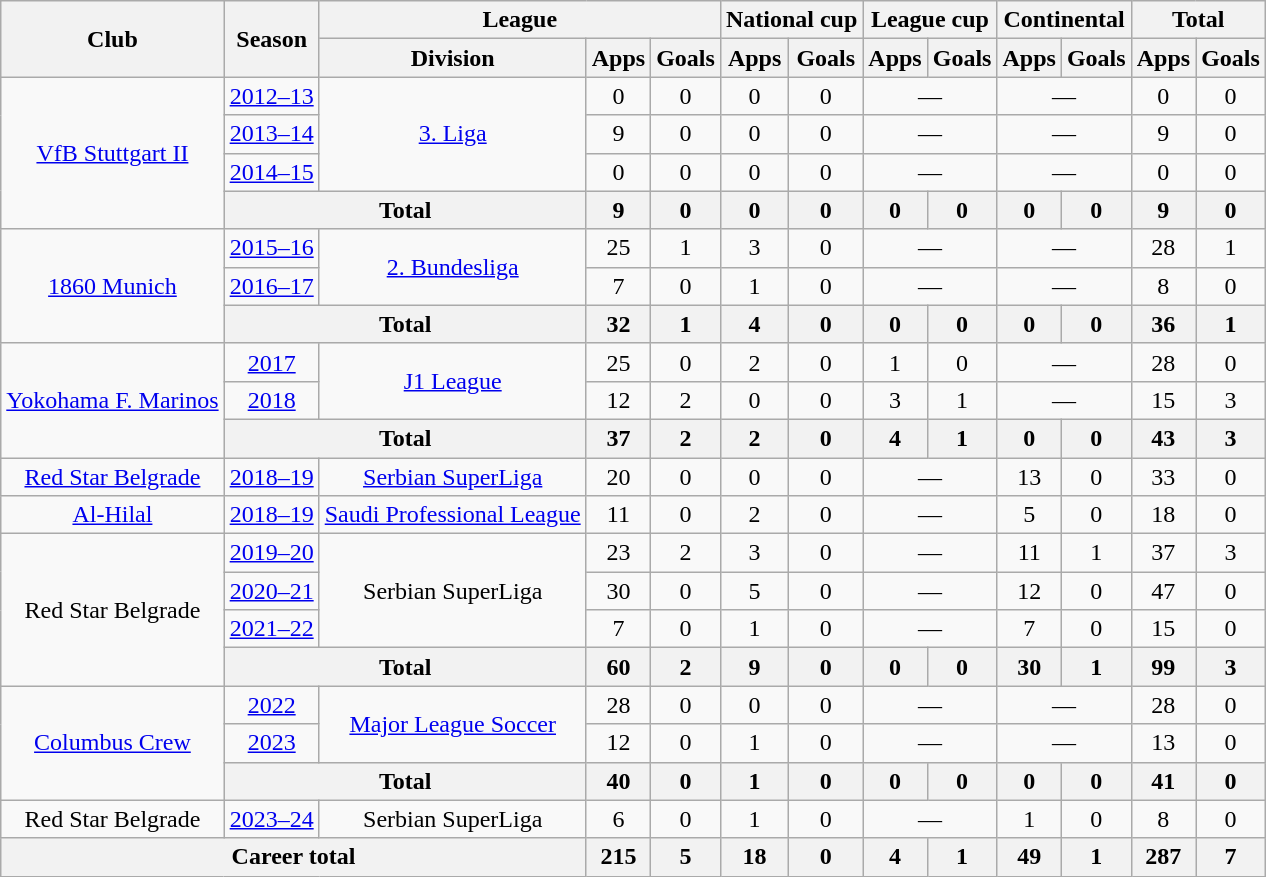<table class="wikitable" style="text-align:center">
<tr>
<th rowspan="2">Club</th>
<th rowspan="2">Season</th>
<th colspan="3">League</th>
<th colspan="2">National cup</th>
<th colspan="2">League cup</th>
<th colspan="2">Continental</th>
<th colspan="2">Total</th>
</tr>
<tr>
<th>Division</th>
<th>Apps</th>
<th>Goals</th>
<th>Apps</th>
<th>Goals</th>
<th>Apps</th>
<th>Goals</th>
<th>Apps</th>
<th>Goals</th>
<th>Apps</th>
<th>Goals</th>
</tr>
<tr>
<td rowspan="4"><a href='#'>VfB Stuttgart II</a></td>
<td><a href='#'>2012–13</a></td>
<td rowspan=3><a href='#'>3. Liga</a></td>
<td>0</td>
<td>0</td>
<td>0</td>
<td>0</td>
<td colspan="2">—</td>
<td colspan="2">—</td>
<td>0</td>
<td>0</td>
</tr>
<tr>
<td><a href='#'>2013–14</a></td>
<td>9</td>
<td>0</td>
<td>0</td>
<td>0</td>
<td colspan="2">—</td>
<td colspan="2">—</td>
<td>9</td>
<td>0</td>
</tr>
<tr>
<td><a href='#'>2014–15</a></td>
<td>0</td>
<td>0</td>
<td>0</td>
<td>0</td>
<td colspan="2">—</td>
<td colspan="2">—</td>
<td>0</td>
<td>0</td>
</tr>
<tr>
<th colspan="2">Total</th>
<th>9</th>
<th>0</th>
<th>0</th>
<th>0</th>
<th>0</th>
<th>0</th>
<th>0</th>
<th>0</th>
<th>9</th>
<th>0</th>
</tr>
<tr>
<td rowspan="3"><a href='#'>1860 Munich</a></td>
<td><a href='#'>2015–16</a></td>
<td rowspan=2><a href='#'>2. Bundesliga</a></td>
<td>25</td>
<td>1</td>
<td>3</td>
<td>0</td>
<td colspan="2">—</td>
<td colspan="2">—</td>
<td>28</td>
<td>1</td>
</tr>
<tr>
<td><a href='#'>2016–17</a></td>
<td>7</td>
<td>0</td>
<td>1</td>
<td>0</td>
<td colspan="2">—</td>
<td colspan="2">—</td>
<td>8</td>
<td>0</td>
</tr>
<tr>
<th colspan="2">Total</th>
<th>32</th>
<th>1</th>
<th>4</th>
<th>0</th>
<th>0</th>
<th>0</th>
<th>0</th>
<th>0</th>
<th>36</th>
<th>1</th>
</tr>
<tr>
<td rowspan="3"><a href='#'>Yokohama F. Marinos</a></td>
<td><a href='#'>2017</a></td>
<td rowspan=2><a href='#'>J1 League</a></td>
<td>25</td>
<td>0</td>
<td>2</td>
<td>0</td>
<td>1</td>
<td>0</td>
<td colspan="2">—</td>
<td>28</td>
<td>0</td>
</tr>
<tr>
<td><a href='#'>2018</a></td>
<td>12</td>
<td>2</td>
<td>0</td>
<td>0</td>
<td>3</td>
<td>1</td>
<td colspan="2">—</td>
<td>15</td>
<td>3</td>
</tr>
<tr>
<th colspan="2">Total</th>
<th>37</th>
<th>2</th>
<th>2</th>
<th>0</th>
<th>4</th>
<th>1</th>
<th>0</th>
<th>0</th>
<th>43</th>
<th>3</th>
</tr>
<tr>
<td><a href='#'>Red Star Belgrade</a></td>
<td><a href='#'>2018–19</a></td>
<td><a href='#'>Serbian SuperLiga</a></td>
<td>20</td>
<td>0</td>
<td>0</td>
<td>0</td>
<td colspan="2">—</td>
<td>13</td>
<td>0</td>
<td>33</td>
<td>0</td>
</tr>
<tr>
<td><a href='#'>Al-Hilal</a></td>
<td><a href='#'>2018–19</a></td>
<td><a href='#'>Saudi Professional League</a></td>
<td>11</td>
<td>0</td>
<td>2</td>
<td>0</td>
<td colspan="2">—</td>
<td>5</td>
<td>0</td>
<td>18</td>
<td>0</td>
</tr>
<tr>
<td rowspan="4">Red Star Belgrade</td>
<td><a href='#'>2019–20</a></td>
<td rowspan="3">Serbian SuperLiga</td>
<td>23</td>
<td>2</td>
<td>3</td>
<td>0</td>
<td colspan="2">—</td>
<td>11</td>
<td>1</td>
<td>37</td>
<td>3</td>
</tr>
<tr>
<td><a href='#'>2020–21</a></td>
<td>30</td>
<td>0</td>
<td>5</td>
<td>0</td>
<td colspan="2">—</td>
<td>12</td>
<td>0</td>
<td>47</td>
<td>0</td>
</tr>
<tr>
<td><a href='#'>2021–22</a></td>
<td>7</td>
<td>0</td>
<td>1</td>
<td>0</td>
<td colspan="2">—</td>
<td>7</td>
<td>0</td>
<td>15</td>
<td>0</td>
</tr>
<tr>
<th colspan="2">Total</th>
<th>60</th>
<th>2</th>
<th>9</th>
<th>0</th>
<th>0</th>
<th>0</th>
<th>30</th>
<th>1</th>
<th>99</th>
<th>3</th>
</tr>
<tr>
<td rowspan="3"><a href='#'>Columbus Crew</a></td>
<td><a href='#'>2022</a></td>
<td rowspan="2"><a href='#'>Major League Soccer</a></td>
<td>28</td>
<td>0</td>
<td>0</td>
<td>0</td>
<td colspan="2">—</td>
<td colspan="2">—</td>
<td>28</td>
<td>0</td>
</tr>
<tr>
<td><a href='#'>2023</a></td>
<td>12</td>
<td>0</td>
<td>1</td>
<td>0</td>
<td colspan="2">—</td>
<td colspan="2">—</td>
<td>13</td>
<td>0</td>
</tr>
<tr>
<th colspan="2">Total</th>
<th>40</th>
<th>0</th>
<th>1</th>
<th>0</th>
<th>0</th>
<th>0</th>
<th>0</th>
<th>0</th>
<th>41</th>
<th>0</th>
</tr>
<tr>
<td>Red Star Belgrade</td>
<td><a href='#'>2023–24</a></td>
<td>Serbian SuperLiga</td>
<td>6</td>
<td>0</td>
<td>1</td>
<td>0</td>
<td colspan="2">—</td>
<td>1</td>
<td>0</td>
<td>8</td>
<td>0</td>
</tr>
<tr>
<th colspan="3">Career total</th>
<th>215</th>
<th>5</th>
<th>18</th>
<th>0</th>
<th>4</th>
<th>1</th>
<th>49</th>
<th>1</th>
<th>287</th>
<th>7</th>
</tr>
</table>
